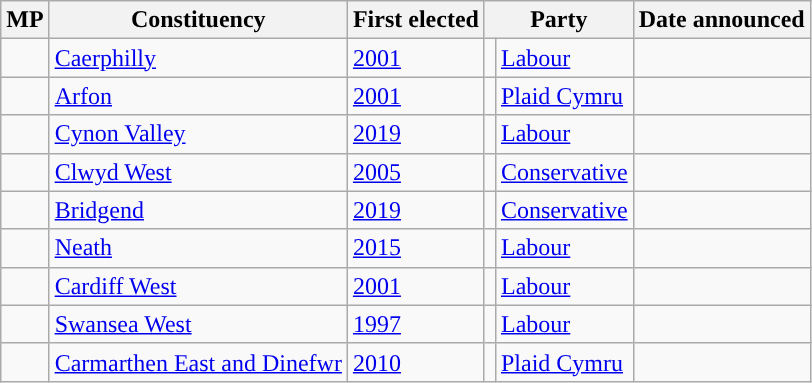<table class="wikitable sortable">
<tr>
<th scope="col">MP</th>
<th scope="col">Consti­tuency</th>
<th scope="col">First elected</th>
<th colspan="2" scope="col">Party</th>
<th scope="col">Date announced</th>
</tr>
<tr>
<td></td>
<td><a href='#'>Caerphilly</a></td>
<td><a href='#'>2001</a></td>
<td style="color:inherit;background:"></td>
<td><a href='#'>Labour</a></td>
<td></td>
</tr>
<tr>
<td></td>
<td><a href='#'>Arfon</a></td>
<td><a href='#'>2001</a></td>
<td style="color:inherit;background:"></td>
<td><a href='#'>Plaid Cymru</a></td>
<td></td>
</tr>
<tr>
<td></td>
<td><a href='#'>Cynon Valley</a></td>
<td><a href='#'>2019</a></td>
<td style="color:inherit;background:"></td>
<td><a href='#'>Labour</a></td>
<td></td>
</tr>
<tr>
<td></td>
<td><a href='#'>Clwyd West</a></td>
<td><a href='#'>2005</a></td>
<td style="color:inherit;background:"></td>
<td><a href='#'>Conservative</a></td>
<td></td>
</tr>
<tr>
<td></td>
<td><a href='#'>Bridgend</a></td>
<td><a href='#'>2019</a></td>
<td style="color:inherit;background:"></td>
<td><a href='#'>Conservative</a></td>
<td></td>
</tr>
<tr>
<td></td>
<td><a href='#'>Neath</a></td>
<td><a href='#'>2015</a></td>
<td style="color:inherit;background:"></td>
<td><a href='#'>Labour</a></td>
<td></td>
</tr>
<tr>
<td></td>
<td><a href='#'>Cardiff West</a></td>
<td><a href='#'>2001</a></td>
<td style="color:inherit;background:"></td>
<td><a href='#'>Labour</a></td>
<td></td>
</tr>
<tr>
<td></td>
<td><a href='#'>Swansea West</a></td>
<td><a href='#'>1997</a></td>
<td style="color:inherit;background:"></td>
<td><a href='#'>Labour</a></td>
<td></td>
</tr>
<tr>
<td></td>
<td><a href='#'>Carmarthen East and Dinefwr</a></td>
<td><a href='#'>2010</a></td>
<td style="color:inherit;background:"></td>
<td><a href='#'>Plaid Cymru</a></td>
<td></td>
</tr>
</table>
